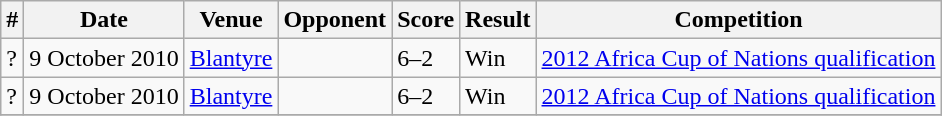<table class="wikitable">
<tr>
<th>#</th>
<th>Date</th>
<th>Venue</th>
<th>Opponent</th>
<th>Score</th>
<th>Result</th>
<th>Competition</th>
</tr>
<tr>
<td>?</td>
<td>9 October 2010</td>
<td><a href='#'>Blantyre</a></td>
<td></td>
<td>6–2</td>
<td>Win</td>
<td><a href='#'>2012 Africa Cup of Nations qualification</a></td>
</tr>
<tr>
<td>?</td>
<td>9 October 2010</td>
<td><a href='#'>Blantyre</a></td>
<td></td>
<td>6–2</td>
<td>Win</td>
<td><a href='#'>2012 Africa Cup of Nations qualification</a></td>
</tr>
<tr>
</tr>
</table>
